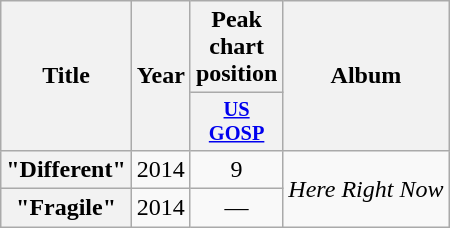<table class="wikitable plainrowheaders" style="text-align:center;">
<tr>
<th scope="col" rowspan="2">Title</th>
<th scope="col" rowspan="2">Year</th>
<th scope="col" colspan="1">Peak chart position</th>
<th scope="col" rowspan="2">Album</th>
</tr>
<tr>
<th scope="col" style="width:3em;font-size:85%;"><a href='#'>US<br>GOSP</a><br></th>
</tr>
<tr>
<th scope="row">"Different"</th>
<td>2014</td>
<td>9</td>
<td rowspan="2"><em>Here Right Now</em></td>
</tr>
<tr>
<th scope="row">"Fragile"</th>
<td>2014</td>
<td>—</td>
</tr>
</table>
